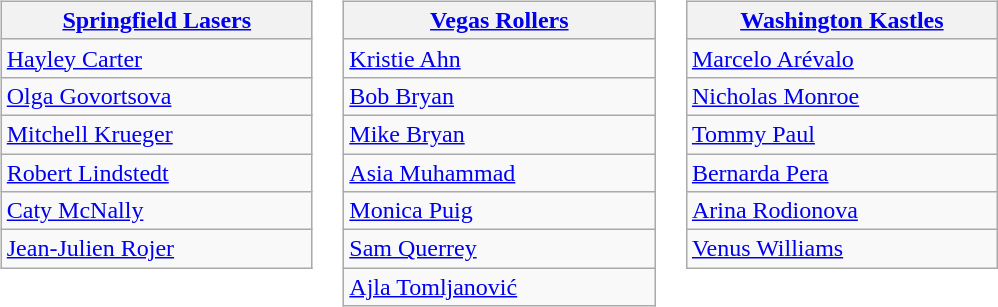<table>
<tr valign=top>
<td><br><table class="wikitable nowrap">
<tr>
<th width=200><a href='#'>Springfield Lasers</a></th>
</tr>
<tr>
<td> <a href='#'>Hayley Carter</a></td>
</tr>
<tr>
<td> <a href='#'>Olga Govortsova</a></td>
</tr>
<tr>
<td> <a href='#'>Mitchell Krueger</a></td>
</tr>
<tr>
<td> <a href='#'>Robert Lindstedt</a></td>
</tr>
<tr>
<td> <a href='#'>Caty McNally</a></td>
</tr>
<tr>
<td> <a href='#'>Jean-Julien Rojer</a></td>
</tr>
</table>
</td>
<td><br><table class="wikitable nowrap">
<tr>
<th width=200><a href='#'>Vegas Rollers</a></th>
</tr>
<tr>
<td> <a href='#'>Kristie Ahn</a></td>
</tr>
<tr>
<td> <a href='#'>Bob Bryan</a></td>
</tr>
<tr>
<td> <a href='#'>Mike Bryan</a></td>
</tr>
<tr>
<td> <a href='#'>Asia Muhammad</a></td>
</tr>
<tr>
<td> <a href='#'>Monica Puig</a></td>
</tr>
<tr>
<td> <a href='#'>Sam Querrey</a></td>
</tr>
<tr>
<td> <a href='#'>Ajla Tomljanović</a></td>
</tr>
</table>
</td>
<td><br><table class="wikitable nowrap">
<tr>
<th width=200><a href='#'>Washington Kastles</a></th>
</tr>
<tr>
<td> <a href='#'>Marcelo Arévalo</a></td>
</tr>
<tr>
<td> <a href='#'>Nicholas Monroe</a></td>
</tr>
<tr>
<td> <a href='#'>Tommy Paul</a></td>
</tr>
<tr>
<td> <a href='#'>Bernarda Pera</a></td>
</tr>
<tr>
<td> <a href='#'>Arina Rodionova</a></td>
</tr>
<tr>
<td> <a href='#'>Venus Williams</a></td>
</tr>
</table>
</td>
</tr>
</table>
